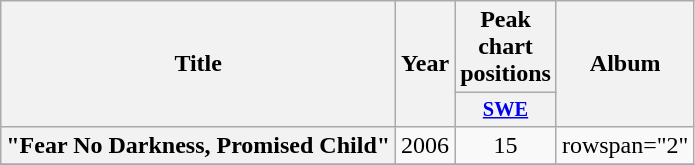<table class="wikitable plainrowheaders" style="text-align:center;">
<tr>
<th scope="col" rowspan="2">Title</th>
<th scope="col" rowspan="2">Year</th>
<th scope="col" colspan="1">Peak chart positions</th>
<th scope="col" rowspan="2">Album</th>
</tr>
<tr>
<th scope="col" style="width:3em;font-size:85%;"><a href='#'>SWE</a></th>
</tr>
<tr>
<th scope="row">"Fear No Darkness, Promised Child"</th>
<td>2006</td>
<td>15</td>
<td>rowspan="2" </td>
</tr>
<tr>
</tr>
</table>
